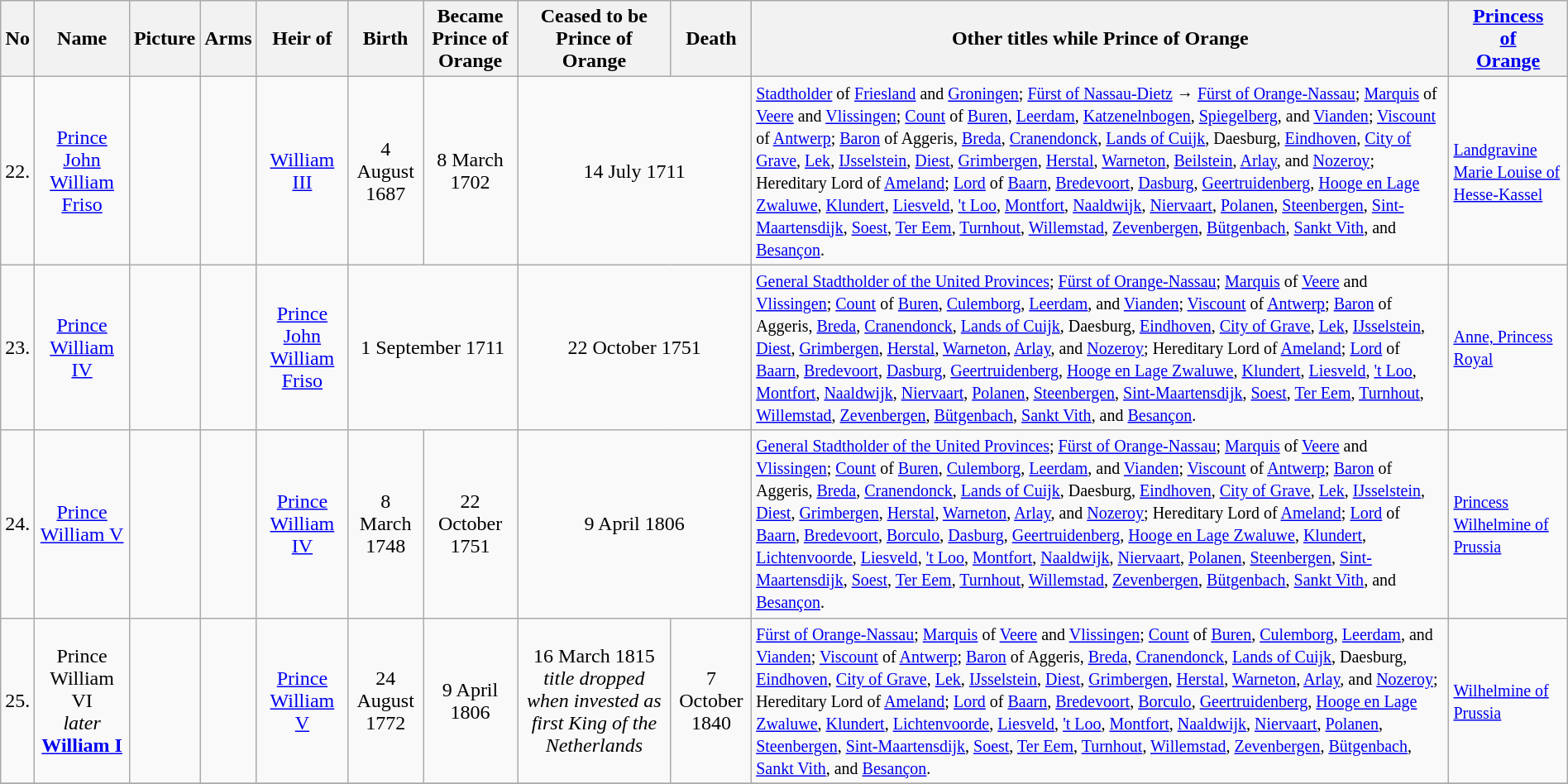<table width=100% class="wikitable">
<tr>
<th>No</th>
<th>Name</th>
<th>Picture</th>
<th>Arms</th>
<th>Heir of</th>
<th>Birth</th>
<th>Became Prince of Orange</th>
<th>Ceased to be Prince of Orange</th>
<th>Death</th>
<th>Other titles while Prince of Orange</th>
<th><a href='#'>Princess<br>of<br>Orange</a></th>
</tr>
<tr>
<td align="center">22.</td>
<td align="center"><a href='#'>Prince John William Friso</a></td>
<td align="center"></td>
<td align="center"></td>
<td align="center"><a href='#'>William III</a></td>
<td align="center">4 August 1687</td>
<td align="center">8 March 1702</td>
<td align="center" colspan="2">14 July 1711</td>
<td align="left"><small><a href='#'>Stadtholder</a> of <a href='#'>Friesland</a> and <a href='#'>Groningen</a>; <a href='#'>Fürst of Nassau-Dietz</a> → <a href='#'>Fürst of Orange-Nassau</a>; <a href='#'>Marquis</a> of <a href='#'>Veere</a> and <a href='#'>Vlissingen</a>; <a href='#'>Count</a> of <a href='#'>Buren</a>, <a href='#'>Leerdam</a>, <a href='#'>Katzenelnbogen</a>, <a href='#'>Spiegelberg</a>, and <a href='#'>Vianden</a>; <a href='#'>Viscount</a> of <a href='#'>Antwerp</a>; <a href='#'>Baron</a> of Aggeris, <a href='#'>Breda</a>, <a href='#'>Cranendonck</a>, <a href='#'>Lands of Cuijk</a>, Daesburg, <a href='#'>Eindhoven</a>, <a href='#'>City of Grave</a>, <a href='#'>Lek</a>, <a href='#'>IJsselstein</a>, <a href='#'>Diest</a>, <a href='#'>Grimbergen</a>, <a href='#'>Herstal</a>, <a href='#'>Warneton</a>, <a href='#'>Beilstein</a>, <a href='#'>Arlay</a>, and <a href='#'>Nozeroy</a>; Hereditary Lord of <a href='#'>Ameland</a>; <a href='#'>Lord</a> of <a href='#'>Baarn</a>, <a href='#'>Bredevoort</a>, <a href='#'>Dasburg</a>, <a href='#'>Geertruidenberg</a>, <a href='#'>Hooge en Lage Zwaluwe</a>, <a href='#'>Klundert</a>, <a href='#'>Liesveld</a>, <a href='#'>'t Loo</a>, <a href='#'>Montfort</a>, <a href='#'>Naaldwijk</a>, <a href='#'>Niervaart</a>, <a href='#'>Polanen</a>, <a href='#'>Steenbergen</a>, <a href='#'>Sint-Maartensdijk</a>, <a href='#'>Soest</a>, <a href='#'>Ter Eem</a>, <a href='#'>Turnhout</a>, <a href='#'>Willemstad</a>, <a href='#'>Zevenbergen</a>, <a href='#'>Bütgenbach</a>, <a href='#'>Sankt Vith</a>, and <a href='#'>Besançon</a>.</small></td>
<td><small><a href='#'>Landgravine Marie Louise of Hesse-Kassel</a></small></td>
</tr>
<tr>
<td align="center">23.</td>
<td align="center"><a href='#'>Prince William IV</a></td>
<td align="center"></td>
<td align="center"></td>
<td align="center"><a href='#'>Prince John William Friso</a></td>
<td align="center" colspan="2">1 September 1711</td>
<td align="center" colspan="2">22 October 1751</td>
<td align="left"><small><a href='#'>General Stadtholder of the United Provinces</a>; <a href='#'>Fürst of Orange-Nassau</a>; <a href='#'>Marquis</a> of <a href='#'>Veere</a> and <a href='#'>Vlissingen</a>; <a href='#'>Count</a> of <a href='#'>Buren</a>, <a href='#'>Culemborg</a>, <a href='#'>Leerdam</a>, and <a href='#'>Vianden</a>; <a href='#'>Viscount</a> of <a href='#'>Antwerp</a>; <a href='#'>Baron</a> of Aggeris, <a href='#'>Breda</a>, <a href='#'>Cranendonck</a>, <a href='#'>Lands of Cuijk</a>, Daesburg, <a href='#'>Eindhoven</a>, <a href='#'>City of Grave</a>, <a href='#'>Lek</a>, <a href='#'>IJsselstein</a>, <a href='#'>Diest</a>, <a href='#'>Grimbergen</a>, <a href='#'>Herstal</a>, <a href='#'>Warneton</a>, <a href='#'>Arlay</a>, and <a href='#'>Nozeroy</a>; Hereditary Lord of <a href='#'>Ameland</a>; <a href='#'>Lord</a> of <a href='#'>Baarn</a>, <a href='#'>Bredevoort</a>, <a href='#'>Dasburg</a>, <a href='#'>Geertruidenberg</a>, <a href='#'>Hooge en Lage Zwaluwe</a>, <a href='#'>Klundert</a>, <a href='#'>Liesveld</a>, <a href='#'>'t Loo</a>, <a href='#'>Montfort</a>, <a href='#'>Naaldwijk</a>, <a href='#'>Niervaart</a>, <a href='#'>Polanen</a>, <a href='#'>Steenbergen</a>, <a href='#'>Sint-Maartensdijk</a>, <a href='#'>Soest</a>, <a href='#'>Ter Eem</a>, <a href='#'>Turnhout</a>, <a href='#'>Willemstad</a>, <a href='#'>Zevenbergen</a>, <a href='#'>Bütgenbach</a>, <a href='#'>Sankt Vith</a>, and <a href='#'>Besançon</a>.</small></td>
<td><small><a href='#'>Anne, Princess Royal</a></small></td>
</tr>
<tr>
<td align="center">24.</td>
<td align="center"><a href='#'>Prince William V</a></td>
<td align="center"></td>
<td align="center"></td>
<td align="center"><a href='#'>Prince William IV</a></td>
<td align="center">8 March 1748</td>
<td align="center">22 October 1751</td>
<td align="center" colspan="2">9 April 1806</td>
<td align="left"><small><a href='#'>General Stadtholder of the United Provinces</a>; <a href='#'>Fürst of Orange-Nassau</a>; <a href='#'>Marquis</a> of <a href='#'>Veere</a> and <a href='#'>Vlissingen</a>; <a href='#'>Count</a> of <a href='#'>Buren</a>, <a href='#'>Culemborg</a>, <a href='#'>Leerdam</a>, and <a href='#'>Vianden</a>; <a href='#'>Viscount</a> of <a href='#'>Antwerp</a>; <a href='#'>Baron</a> of Aggeris, <a href='#'>Breda</a>, <a href='#'>Cranendonck</a>, <a href='#'>Lands of Cuijk</a>, Daesburg, <a href='#'>Eindhoven</a>, <a href='#'>City of Grave</a>, <a href='#'>Lek</a>, <a href='#'>IJsselstein</a>, <a href='#'>Diest</a>, <a href='#'>Grimbergen</a>, <a href='#'>Herstal</a>, <a href='#'>Warneton</a>, <a href='#'>Arlay</a>, and <a href='#'>Nozeroy</a>; Hereditary Lord of <a href='#'>Ameland</a>; <a href='#'>Lord</a> of <a href='#'>Baarn</a>, <a href='#'>Bredevoort</a>, <a href='#'>Borculo</a>, <a href='#'>Dasburg</a>, <a href='#'>Geertruidenberg</a>, <a href='#'>Hooge en Lage Zwaluwe</a>, <a href='#'>Klundert</a>, <a href='#'>Lichtenvoorde</a>, <a href='#'>Liesveld</a>, <a href='#'>'t Loo</a>, <a href='#'>Montfort</a>, <a href='#'>Naaldwijk</a>, <a href='#'>Niervaart</a>, <a href='#'>Polanen</a>, <a href='#'>Steenbergen</a>, <a href='#'>Sint-Maartensdijk</a>, <a href='#'>Soest</a>, <a href='#'>Ter Eem</a>, <a href='#'>Turnhout</a>, <a href='#'>Willemstad</a>, <a href='#'>Zevenbergen</a>, <a href='#'>Bütgenbach</a>, <a href='#'>Sankt Vith</a>, and <a href='#'>Besançon</a>.</small></td>
<td><small><a href='#'>Princess Wilhelmine of Prussia</a></small></td>
</tr>
<tr>
<td align="center">25.</td>
<td align="center">Prince William VI<br><em>later</em> <strong><a href='#'>William I</a></strong></td>
<td align="center"></td>
<td align="center"></td>
<td align="center"><a href='#'>Prince William V</a></td>
<td align="center">24 August 1772</td>
<td align="center">9 April 1806</td>
<td align="center">16 March 1815<br><em>title dropped when invested as first King of the Netherlands</em></td>
<td align="center">7 October 1840</td>
<td align="left"><small><a href='#'>Fürst of Orange-Nassau</a>; <a href='#'>Marquis</a> of <a href='#'>Veere</a> and <a href='#'>Vlissingen</a>; <a href='#'>Count</a> of <a href='#'>Buren</a>, <a href='#'>Culemborg</a>, <a href='#'>Leerdam</a>, and <a href='#'>Vianden</a>; <a href='#'>Viscount</a> of <a href='#'>Antwerp</a>; <a href='#'>Baron</a> of Aggeris, <a href='#'>Breda</a>, <a href='#'>Cranendonck</a>, <a href='#'>Lands of Cuijk</a>, Daesburg, <a href='#'>Eindhoven</a>, <a href='#'>City of Grave</a>, <a href='#'>Lek</a>, <a href='#'>IJsselstein</a>, <a href='#'>Diest</a>, <a href='#'>Grimbergen</a>, <a href='#'>Herstal</a>, <a href='#'>Warneton</a>, <a href='#'>Arlay</a>, and <a href='#'>Nozeroy</a>; Hereditary Lord of <a href='#'>Ameland</a>; <a href='#'>Lord</a> of <a href='#'>Baarn</a>, <a href='#'>Bredevoort</a>, <a href='#'>Borculo</a>, <a href='#'>Geertruidenberg</a>, <a href='#'>Hooge en Lage Zwaluwe</a>, <a href='#'>Klundert</a>, <a href='#'>Lichtenvoorde</a>, <a href='#'>Liesveld</a>, <a href='#'>'t Loo</a>, <a href='#'>Montfort</a>, <a href='#'>Naaldwijk</a>, <a href='#'>Niervaart</a>, <a href='#'>Polanen</a>, <a href='#'>Steenbergen</a>, <a href='#'>Sint-Maartensdijk</a>, <a href='#'>Soest</a>, <a href='#'>Ter Eem</a>, <a href='#'>Turnhout</a>, <a href='#'>Willemstad</a>, <a href='#'>Zevenbergen</a>, <a href='#'>Bütgenbach</a>, <a href='#'>Sankt Vith</a>, and <a href='#'>Besançon</a>.</small></td>
<td><small><a href='#'>Wilhelmine of Prussia</a></small></td>
</tr>
<tr>
</tr>
</table>
